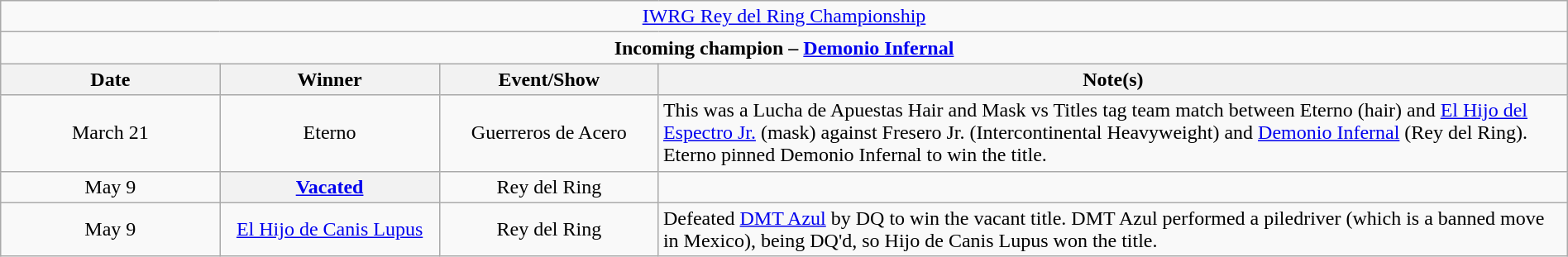<table class="wikitable" style="text-align:center; width:100%;">
<tr>
<td colspan="4" style="text-align: center;"><a href='#'>IWRG Rey del Ring Championship</a></td>
</tr>
<tr>
<td colspan="4" style="text-align: center;"><strong>Incoming champion – <a href='#'>Demonio Infernal</a></strong></td>
</tr>
<tr>
<th width=14%>Date</th>
<th width=14%>Winner</th>
<th width=14%>Event/Show</th>
<th width=58%>Note(s)</th>
</tr>
<tr>
<td>March 21</td>
<td>Eterno</td>
<td>Guerreros de Acero</td>
<td align=left>This was a Lucha de Apuestas Hair and Mask vs Titles tag team match between Eterno (hair) and <a href='#'>El Hijo del Espectro Jr.</a> (mask) against Fresero Jr. (Intercontinental Heavyweight) and <a href='#'>Demonio Infernal</a> (Rey del Ring). Eterno pinned Demonio Infernal to win the title.</td>
</tr>
<tr>
<td>May 9</td>
<th><a href='#'>Vacated</a></th>
<td>Rey del Ring</td>
<td></td>
</tr>
<tr>
<td>May 9</td>
<td><a href='#'>El Hijo de Canis Lupus</a></td>
<td>Rey del Ring</td>
<td align=left>Defeated <a href='#'>DMT Azul</a> by DQ to win the vacant title. DMT Azul performed a piledriver (which is a banned move in Mexico), being DQ'd, so Hijo de Canis Lupus won the title.</td>
</tr>
</table>
